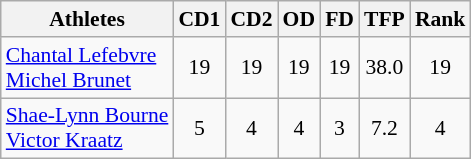<table class="wikitable" border="1" style="font-size:90%">
<tr>
<th>Athletes</th>
<th>CD1</th>
<th>CD2</th>
<th>OD</th>
<th>FD</th>
<th>TFP</th>
<th>Rank</th>
</tr>
<tr align=center>
<td align=left><a href='#'>Chantal Lefebvre</a><br><a href='#'>Michel Brunet</a></td>
<td>19</td>
<td>19</td>
<td>19</td>
<td>19</td>
<td>38.0</td>
<td>19</td>
</tr>
<tr align=center>
<td align=left><a href='#'>Shae-Lynn Bourne</a><br><a href='#'>Victor Kraatz</a></td>
<td>5</td>
<td>4</td>
<td>4</td>
<td>3</td>
<td>7.2</td>
<td>4</td>
</tr>
</table>
